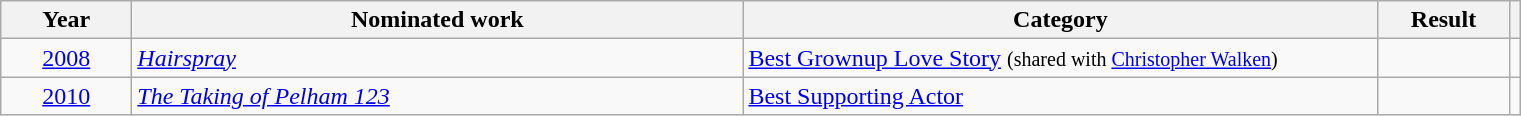<table class=wikitable>
<tr>
<th scope="col" style="width:5em;">Year</th>
<th scope="col" style="width:25em;">Nominated work</th>
<th scope="col" style="width:26em;">Category</th>
<th scope="col" style="width:5em;">Result</th>
<th></th>
</tr>
<tr>
<td align="center"><a href='#'>2008</a></td>
<td><em><a href='#'>Hairspray</a></em></td>
<td><a href='#'>Best Grownup Love Story</a> <small>(shared with <a href='#'>Christopher Walken</a>)</small></td>
<td></td>
<td align="center"></td>
</tr>
<tr>
<td align="center"><a href='#'>2010</a></td>
<td><em><a href='#'>The Taking of Pelham 123</a></em></td>
<td><a href='#'>Best Supporting Actor</a></td>
<td></td>
<td align="center"></td>
</tr>
</table>
